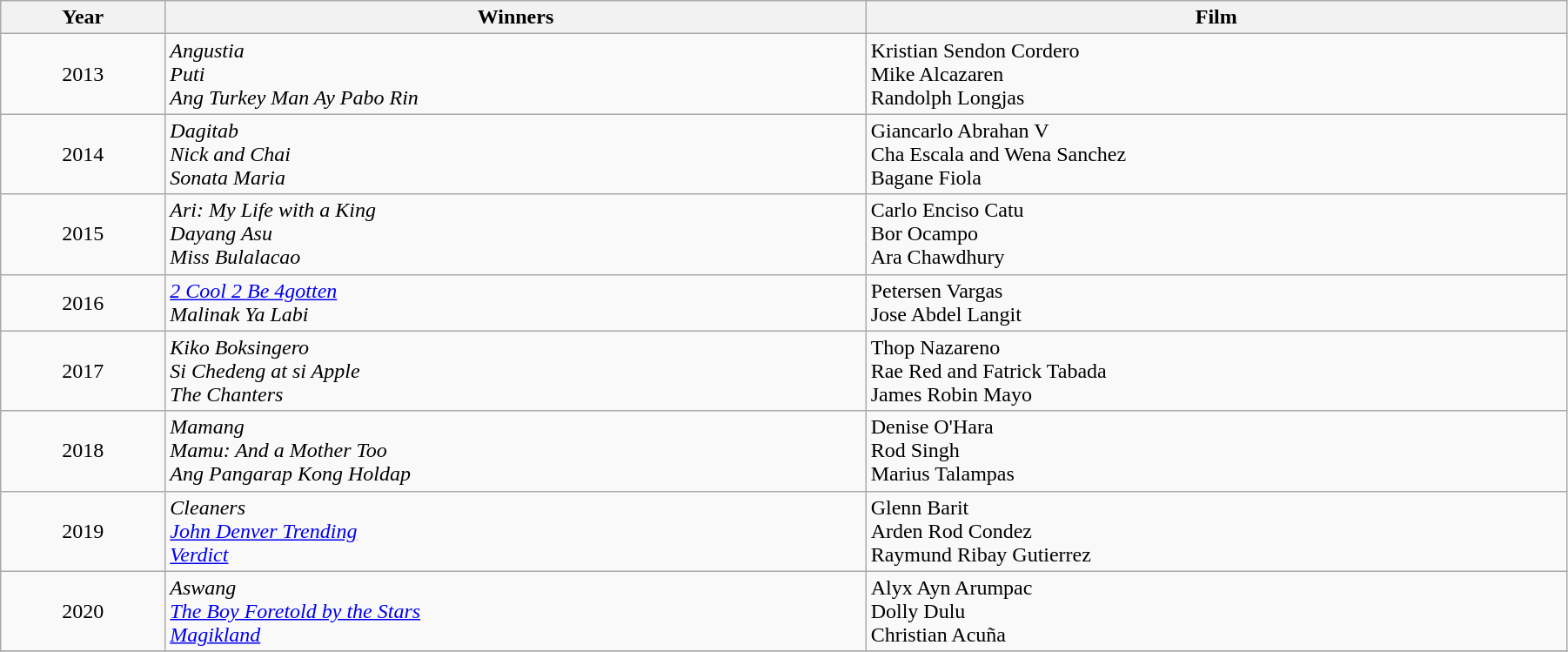<table class="wikitable" width="95%" cellpadding="5">
<tr>
<th width="100">Year</th>
<th width="450">Winners</th>
<th width="450">Film</th>
</tr>
<tr>
<td style="text-align:center;">2013</td>
<td><em>Angustia</em><br><em>Puti</em><br><em>Ang Turkey Man Ay Pabo Rin</em></td>
<td>Kristian Sendon Cordero<br>Mike Alcazaren<br>Randolph Longjas</td>
</tr>
<tr>
<td style="text-align:center;">2014</td>
<td><em>Dagitab</em><br><em>Nick and Chai</em><br><em>Sonata Maria</em></td>
<td>Giancarlo Abrahan V<br>Cha Escala and Wena Sanchez<br>Bagane Fiola</td>
</tr>
<tr>
<td style="text-align:center;">2015</td>
<td><em>Ari: My Life with a King</em><br><em>Dayang Asu</em><br><em>Miss Bulalacao</em></td>
<td>Carlo Enciso Catu<br>Bor Ocampo<br>Ara Chawdhury</td>
</tr>
<tr>
<td style="text-align:center;">2016</td>
<td><em><a href='#'>2 Cool 2 Be 4gotten</a></em><br><em>Malinak Ya Labi</em></td>
<td>Petersen Vargas<br>Jose Abdel Langit</td>
</tr>
<tr>
<td style="text-align:center;">2017</td>
<td><em>Kiko Boksingero</em><br><em>Si Chedeng at si Apple</em><br><em>The Chanters</em></td>
<td>Thop Nazareno<br>Rae Red and Fatrick Tabada<br>James Robin Mayo</td>
</tr>
<tr>
<td style="text-align:center;">2018</td>
<td><em>Mamang</em><br><em>Mamu: And a Mother Too</em><br><em>Ang Pangarap Kong Holdap</em></td>
<td>Denise O'Hara<br>Rod Singh<br>Marius Talampas</td>
</tr>
<tr>
<td style="text-align:center;">2019</td>
<td><em>Cleaners</em><br><em><a href='#'>John Denver Trending</a></em><br><em><a href='#'>Verdict</a></em></td>
<td>Glenn Barit<br>Arden Rod Condez<br>Raymund Ribay Gutierrez</td>
</tr>
<tr>
<td style="text-align:center;">2020</td>
<td><em>Aswang</em><br><em><a href='#'>The Boy Foretold by the Stars</a></em><br><em><a href='#'>Magikland</a></em></td>
<td>Alyx Ayn Arumpac<br>Dolly Dulu<br>Christian Acuña</td>
</tr>
<tr>
</tr>
</table>
